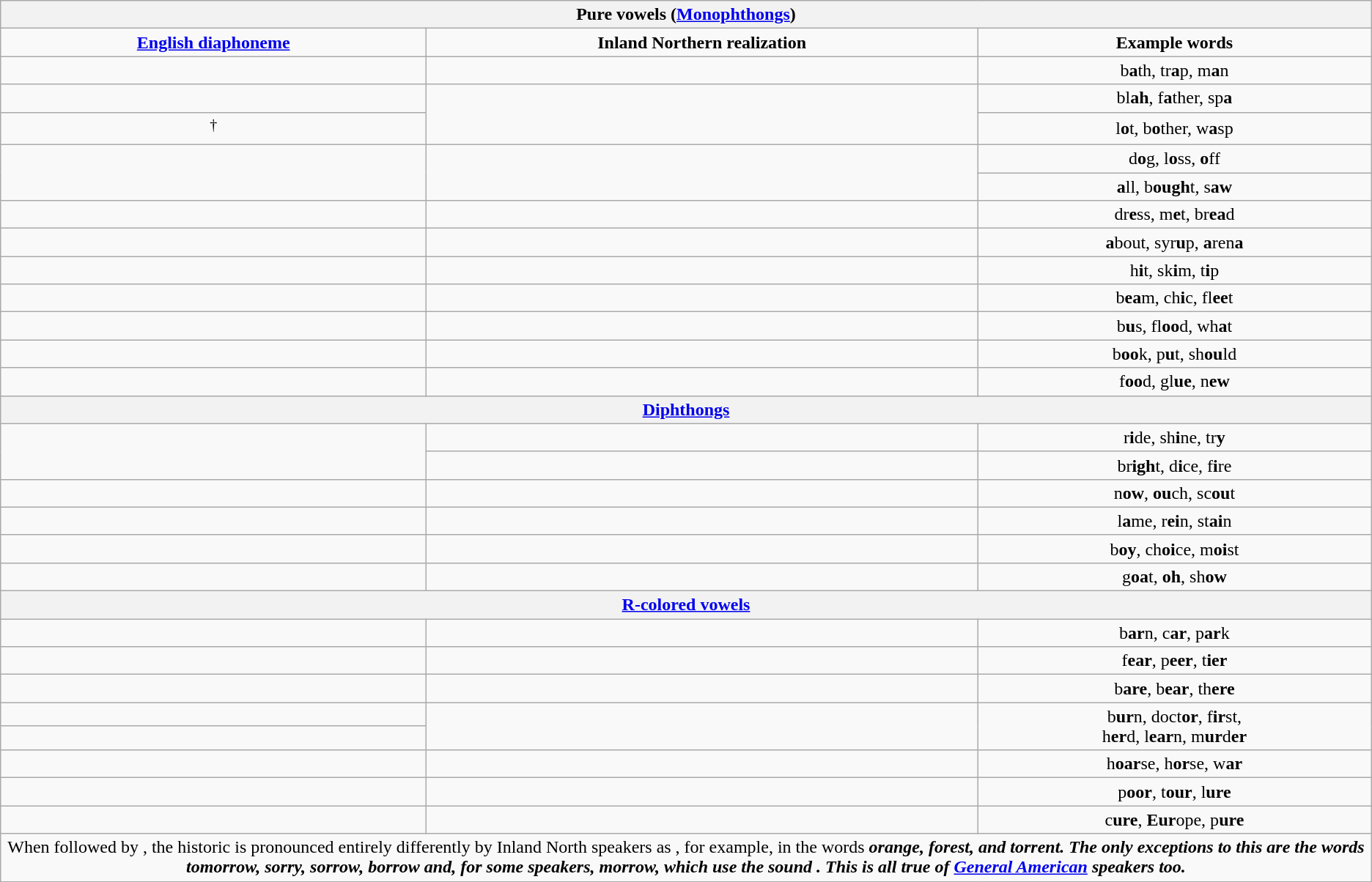<table class="wikitable" style="text-align:center">
<tr>
<th colspan="3">Pure vowels (<a href='#'>Monophthongs</a>)</th>
</tr>
<tr>
<td><strong><a href='#'>English diaphoneme</a></strong></td>
<td><strong>Inland Northern realization</strong></td>
<td><strong>Example words</strong></td>
</tr>
<tr>
<td></td>
<td></td>
<td>b<strong>a</strong>th, tr<strong>a</strong>p, m<strong>a</strong>n</td>
</tr>
<tr>
<td></td>
<td rowspan="2"></td>
<td>bl<strong>ah</strong>, f<strong>a</strong>ther, sp<strong>a</strong></td>
</tr>
<tr>
<td><sup>†</sup></td>
<td>l<strong>o</strong>t, b<strong>o</strong>ther, w<strong>a</strong>sp</td>
</tr>
<tr>
<td rowspan="2"></td>
<td rowspan="2"></td>
<td>d<strong>o</strong>g, l<strong>o</strong>ss, <strong>o</strong>ff</td>
</tr>
<tr>
<td><strong>a</strong>ll,  b<strong>ough</strong>t, s<strong>aw</strong></td>
</tr>
<tr>
<td></td>
<td></td>
<td>dr<strong>e</strong>ss, m<strong>e</strong>t, br<strong>ea</strong>d</td>
</tr>
<tr>
<td></td>
<td></td>
<td><strong>a</strong>bout, syr<strong>u</strong>p, <strong>a</strong>ren<strong>a</strong></td>
</tr>
<tr>
<td></td>
<td></td>
<td>h<strong>i</strong>t, sk<strong>i</strong>m, t<strong>i</strong>p</td>
</tr>
<tr>
<td></td>
<td></td>
<td>b<strong>ea</strong>m, ch<strong>i</strong>c, fl<strong>ee</strong>t</td>
</tr>
<tr>
<td></td>
<td></td>
<td>b<strong>u</strong>s, fl<strong>oo</strong>d, wh<strong>a</strong>t</td>
</tr>
<tr>
<td></td>
<td></td>
<td>b<strong>oo</strong>k, p<strong>u</strong>t, sh<strong>ou</strong>ld</td>
</tr>
<tr>
<td></td>
<td></td>
<td>f<strong>oo</strong>d, gl<strong>ue</strong>, n<strong>ew</strong></td>
</tr>
<tr>
<th colspan="3"><a href='#'>Diphthongs</a></th>
</tr>
<tr>
<td rowspan="2"></td>
<td></td>
<td>r<strong>i</strong>de, sh<strong>i</strong>ne, tr<strong>y</strong></td>
</tr>
<tr>
<td><a href='#'></a></td>
<td>br<strong>igh</strong>t, d<strong>i</strong>ce, f<strong>i</strong>re</td>
</tr>
<tr>
<td></td>
<td></td>
<td>n<strong>ow</strong>, <strong>ou</strong>ch, sc<strong>ou</strong>t</td>
</tr>
<tr>
<td></td>
<td></td>
<td>l<strong>a</strong>me, r<strong>ei</strong>n, st<strong>ai</strong>n</td>
</tr>
<tr>
<td></td>
<td></td>
<td>b<strong>oy</strong>, ch<strong>oi</strong>ce, m<strong>oi</strong>st</td>
</tr>
<tr>
<td></td>
<td></td>
<td>g<strong>oa</strong>t, <strong>oh</strong>, sh<strong>ow</strong></td>
</tr>
<tr>
<th colspan="3"><a href='#'>R-colored vowels</a></th>
</tr>
<tr>
<td></td>
<td></td>
<td>b<strong>ar</strong>n, c<strong>ar</strong>, p<strong>ar</strong>k</td>
</tr>
<tr>
<td></td>
<td></td>
<td>f<strong>ear</strong>, p<strong>eer</strong>, t<strong>ier</strong></td>
</tr>
<tr>
<td></td>
<td></td>
<td>b<strong>are</strong>, b<strong>ear</strong>, th<strong>ere</strong></td>
</tr>
<tr>
<td></td>
<td rowspan="2"></td>
<td rowspan="2">b<strong>ur</strong>n, doct<strong>or</strong>, f<strong>ir</strong>st, <br> h<strong>er</strong>d, l<strong>ear</strong>n, m<strong>ur</strong>d<strong>er</strong></td>
</tr>
<tr>
<td></td>
</tr>
<tr>
<td></td>
<td></td>
<td>h<strong>oar</strong>se, h<strong>or</strong>se, w<strong>ar</strong></td>
</tr>
<tr>
<td></td>
<td></td>
<td>p<strong>oor</strong>, t<strong>our</strong>, l<strong>ure</strong></td>
</tr>
<tr>
<td></td>
<td></td>
<td>c<strong>ure</strong>, <strong>Eur</strong>ope, p<strong>ure</strong></td>
</tr>
<tr>
<td colspan="3">When followed by , the historic  is pronounced entirely differently by Inland North speakers as , for example, in the words <strong><em>or<strong>ange, f</strong>or<strong>est,<em> and </em>t</strong>orr<strong>ent<em>. The only exceptions to this are the words </em>tom</strong>orr<strong>ow, s</strong>orr<strong>y, s</strong>orr<strong>ow, b</strong>orr<strong>ow<em> and, for some speakers, </em>m</strong>orr<strong>ow<em>, which use the sound . This is all true of <a href='#'>General American</a> speakers too.</td>
</tr>
</table>
